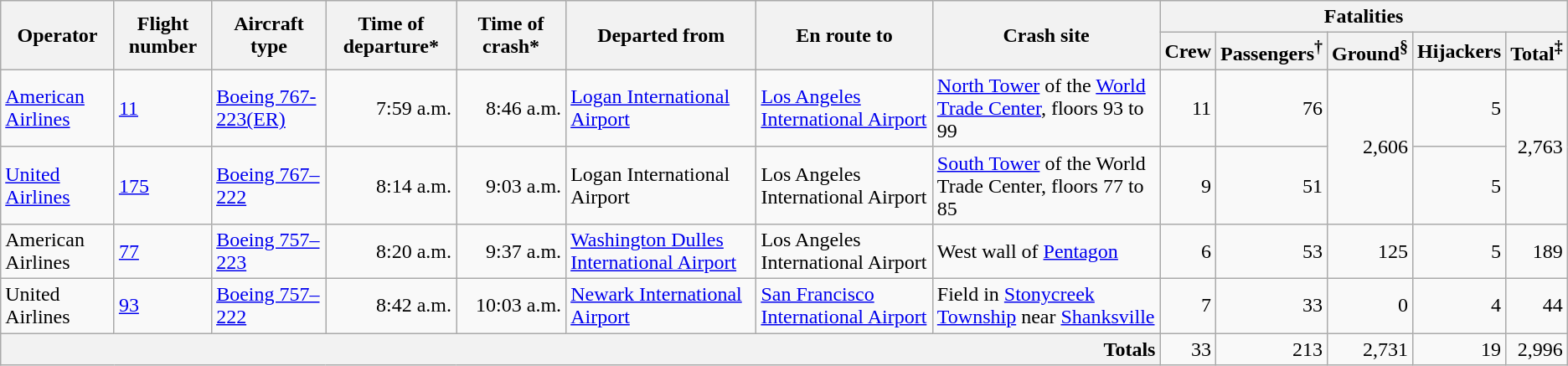<table class="wikitable">
<tr>
<th rowspan="2">Operator</th>
<th rowspan="2">Flight number</th>
<th rowspan="2">Aircraft type</th>
<th rowspan="2">Time of departure*</th>
<th rowspan="2">Time of crash*</th>
<th rowspan="2">Departed from</th>
<th rowspan="2">En route to</th>
<th rowspan="2">Crash site</th>
<th colspan="5">Fatalities</th>
</tr>
<tr>
<th>Crew</th>
<th>Passengers<sup>†</sup></th>
<th>Ground<sup>§</sup></th>
<th>Hijackers</th>
<th>Total<sup>‡</sup></th>
</tr>
<tr>
<td><a href='#'>American Airlines</a></td>
<td><a href='#'>11</a></td>
<td><a href='#'>Boeing 767-223(ER)</a></td>
<td style="text-align:right;">7:59 a.m.</td>
<td style="text-align:right;">8:46 a.m.</td>
<td><a href='#'>Logan International Airport</a></td>
<td><a href='#'>Los Angeles International Airport</a></td>
<td><a href='#'>North Tower</a> of the <a href='#'>World Trade Center</a>, floors 93 to 99</td>
<td style="text-align:right;">11</td>
<td style="text-align:right;">76</td>
<td style="text-align:right;" rowspan="2">2,606</td>
<td style="text-align:right;">5</td>
<td style="text-align:right;" rowspan="2">2,763</td>
</tr>
<tr>
<td><a href='#'>United Airlines</a></td>
<td><a href='#'>175</a></td>
<td><a href='#'>Boeing 767–222</a></td>
<td style="text-align:right;">8:14 a.m.</td>
<td style="text-align:right;">9:03 a.m.</td>
<td>Logan International Airport</td>
<td>Los Angeles International Airport</td>
<td><a href='#'>South Tower</a> of the World Trade Center, floors 77 to 85</td>
<td style="text-align:right;">9</td>
<td style="text-align:right;">51</td>
<td style="text-align:right;">5</td>
</tr>
<tr>
<td>American Airlines</td>
<td><a href='#'>77</a></td>
<td><a href='#'>Boeing 757–223</a></td>
<td style="text-align:right;">8:20 a.m.</td>
<td style="text-align:right;">9:37 a.m.</td>
<td><a href='#'>Washington Dulles International Airport</a></td>
<td>Los Angeles International Airport</td>
<td>West wall of <a href='#'>Pentagon</a></td>
<td style="text-align:right;">6</td>
<td style="text-align:right;">53</td>
<td style="text-align:right;">125</td>
<td style="text-align:right;">5</td>
<td style="text-align:right;">189</td>
</tr>
<tr>
<td>United Airlines</td>
<td><a href='#'>93</a></td>
<td><a href='#'>Boeing 757–222</a></td>
<td style="text-align:right;">8:42 a.m.</td>
<td style="text-align:right;">10:03 a.m.</td>
<td><a href='#'>Newark International Airport</a></td>
<td><a href='#'>San Francisco International Airport</a></td>
<td>Field in <a href='#'>Stonycreek Township</a> near <a href='#'>Shanksville</a></td>
<td style="text-align:right;">7</td>
<td style="text-align:right;">33</td>
<td style="text-align:right;">0</td>
<td style="text-align:right;">4</td>
<td style="text-align:right;">44</td>
</tr>
<tr>
<th scope="row" style="text-align:right" colspan="8">Totals</th>
<td style="text-align:right;">33</td>
<td style="text-align:right;">213</td>
<td style="text-align:right;">2,731</td>
<td style="text-align:right;">19</td>
<td style="text-align:right;">2,996</td>
</tr>
</table>
